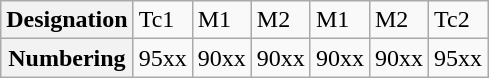<table class="wikitable">
<tr>
<th>Designation</th>
<td>Tc1</td>
<td>M1</td>
<td>M2</td>
<td>M1</td>
<td>M2</td>
<td>Tc2</td>
</tr>
<tr>
<th>Numbering</th>
<td>95xx</td>
<td>90xx</td>
<td>90xx</td>
<td>90xx</td>
<td>90xx</td>
<td>95xx</td>
</tr>
</table>
